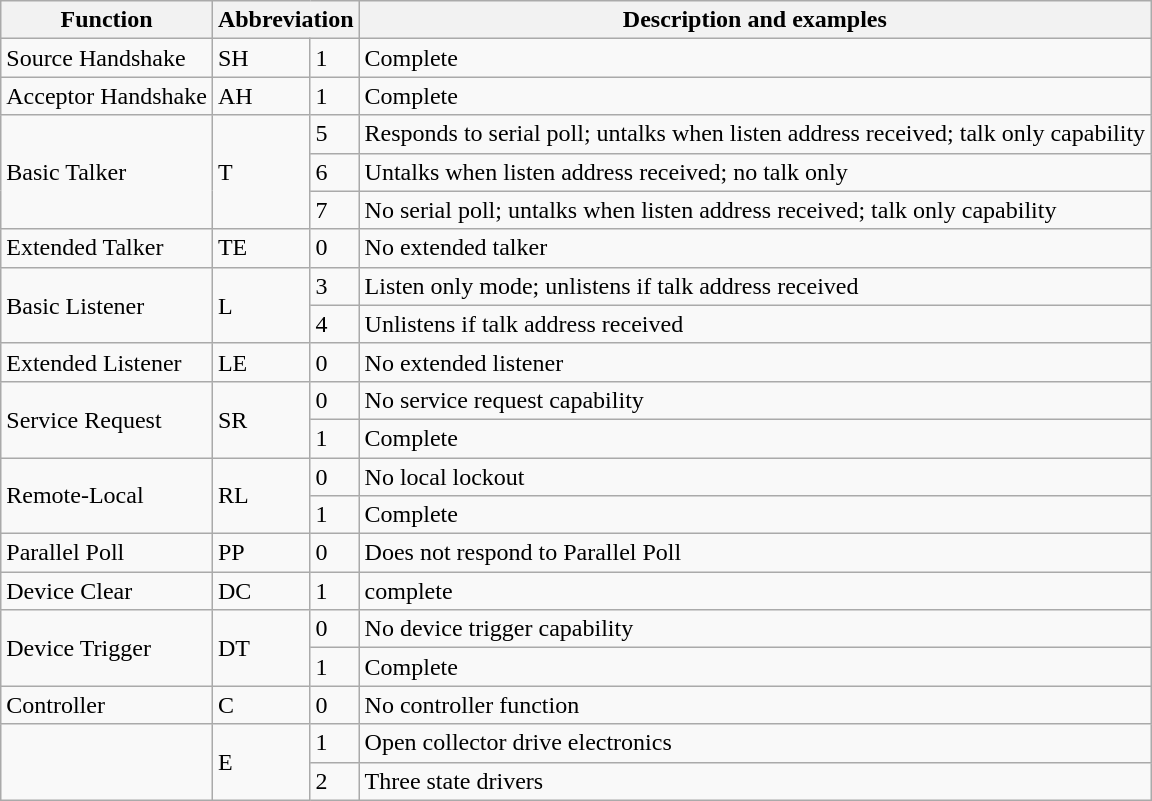<table class="wikitable">
<tr>
<th>Function</th>
<th colspan=2>Abbreviation</th>
<th>Description and examples</th>
</tr>
<tr>
<td>Source Handshake</td>
<td>SH</td>
<td>1</td>
<td>Complete</td>
</tr>
<tr>
<td>Acceptor Handshake</td>
<td>AH</td>
<td>1</td>
<td>Complete</td>
</tr>
<tr>
<td rowspan=3>Basic Talker</td>
<td rowspan=3>T</td>
<td>5</td>
<td>Responds to serial poll; untalks when listen address received; talk only capability</td>
</tr>
<tr>
<td>6</td>
<td>Untalks when listen address received; no talk only</td>
</tr>
<tr>
<td>7</td>
<td>No serial poll; untalks when listen address received; talk only capability</td>
</tr>
<tr>
<td>Extended Talker</td>
<td>TE</td>
<td>0</td>
<td>No extended talker</td>
</tr>
<tr>
<td rowspan=2>Basic Listener</td>
<td rowspan=2>L</td>
<td>3</td>
<td>Listen only mode; unlistens if talk address received</td>
</tr>
<tr>
<td>4</td>
<td>Unlistens if talk address received</td>
</tr>
<tr>
<td>Extended Listener</td>
<td>LE</td>
<td>0</td>
<td>No extended listener</td>
</tr>
<tr>
<td rowspan=2>Service Request</td>
<td rowspan=2>SR</td>
<td>0</td>
<td>No service request capability</td>
</tr>
<tr>
<td>1</td>
<td>Complete</td>
</tr>
<tr>
<td rowspan=2>Remote-Local</td>
<td rowspan=2>RL</td>
<td>0</td>
<td>No local lockout</td>
</tr>
<tr>
<td>1</td>
<td>Complete</td>
</tr>
<tr>
<td>Parallel Poll</td>
<td>PP</td>
<td>0</td>
<td>Does not respond to Parallel Poll</td>
</tr>
<tr>
<td>Device Clear</td>
<td>DC</td>
<td>1</td>
<td>complete</td>
</tr>
<tr>
<td rowspan=2>Device Trigger</td>
<td rowspan=2>DT</td>
<td>0</td>
<td>No device trigger capability</td>
</tr>
<tr>
<td>1</td>
<td>Complete</td>
</tr>
<tr>
<td>Controller</td>
<td>C</td>
<td>0</td>
<td>No controller function</td>
</tr>
<tr>
<td rowspan=2></td>
<td rowspan=2>E</td>
<td>1</td>
<td>Open collector drive electronics</td>
</tr>
<tr>
<td>2</td>
<td>Three state drivers</td>
</tr>
</table>
